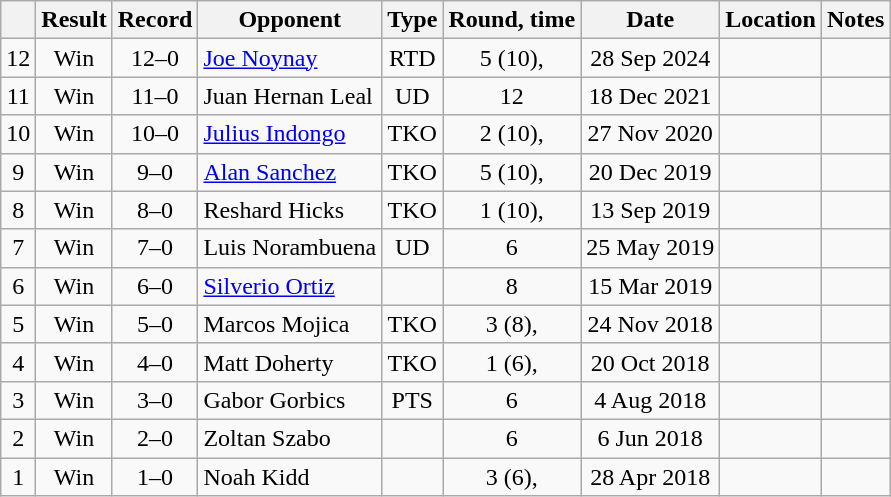<table class="wikitable" style="text-align:center">
<tr>
<th></th>
<th>Result</th>
<th>Record</th>
<th>Opponent</th>
<th>Type</th>
<th>Round, time</th>
<th>Date</th>
<th>Location</th>
<th>Notes</th>
</tr>
<tr>
<td>12</td>
<td>Win</td>
<td>12–0</td>
<td align="left"><a href='#'>Joe Noynay</a></td>
<td>RTD</td>
<td>5 (10), </td>
<td>28 Sep 2024</td>
<td align=left></td>
<td></td>
</tr>
<tr>
<td>11</td>
<td>Win</td>
<td>11–0</td>
<td style="text-align:left;">Juan Hernan Leal</td>
<td>UD</td>
<td>12</td>
<td>18 Dec 2021</td>
<td style="text-align:left;"></td>
<td style="text-align:left;"></td>
</tr>
<tr>
<td>10</td>
<td>Win</td>
<td>10–0</td>
<td style="text-align:left;"><a href='#'>Julius Indongo</a></td>
<td>TKO</td>
<td>2 (10), </td>
<td>27 Nov 2020</td>
<td style="text-align:left;"></td>
<td style="text-align:left;"></td>
</tr>
<tr>
<td>9</td>
<td>Win</td>
<td>9–0</td>
<td style="text-align:left;"><a href='#'>Alan Sanchez</a></td>
<td>TKO</td>
<td>5 (10), </td>
<td>20 Dec 2019</td>
<td style="text-align:left;"></td>
<td></td>
</tr>
<tr>
<td>8</td>
<td>Win</td>
<td>8–0</td>
<td style="text-align:left;">Reshard Hicks</td>
<td>TKO</td>
<td>1 (10), </td>
<td>13 Sep 2019</td>
<td style="text-align:left;"></td>
<td></td>
</tr>
<tr>
<td>7</td>
<td>Win</td>
<td>7–0</td>
<td style="text-align:left;">Luis Norambuena</td>
<td>UD</td>
<td>6</td>
<td>25 May 2019</td>
<td style="text-align:left;"></td>
<td></td>
</tr>
<tr>
<td>6</td>
<td>Win</td>
<td>6–0</td>
<td style="text-align:left;"><a href='#'>Silverio Ortiz</a></td>
<td></td>
<td>8</td>
<td>15 Mar 2019</td>
<td style="text-align:left;"></td>
<td></td>
</tr>
<tr>
<td>5</td>
<td>Win</td>
<td>5–0</td>
<td style="text-align:left;">Marcos Mojica</td>
<td>TKO</td>
<td>3 (8), </td>
<td>24 Nov 2018</td>
<td style="text-align:left;"></td>
<td></td>
</tr>
<tr>
<td>4</td>
<td>Win</td>
<td>4–0</td>
<td style="text-align:left;">Matt Doherty</td>
<td>TKO</td>
<td>1 (6), </td>
<td>20 Oct 2018</td>
<td style="text-align:left;"></td>
<td></td>
</tr>
<tr>
<td>3</td>
<td>Win</td>
<td>3–0</td>
<td style="text-align:left;">Gabor Gorbics</td>
<td>PTS</td>
<td>6</td>
<td>4 Aug 2018</td>
<td style="text-align:left;"></td>
<td></td>
</tr>
<tr>
<td>2</td>
<td>Win</td>
<td>2–0</td>
<td style="text-align:left;">Zoltan Szabo</td>
<td></td>
<td>6</td>
<td>6 Jun 2018</td>
<td style="text-align:left;"></td>
<td></td>
</tr>
<tr>
<td>1</td>
<td>Win</td>
<td>1–0</td>
<td style="text-align:left;">Noah Kidd</td>
<td></td>
<td>3 (6), </td>
<td>28 Apr 2018</td>
<td style="text-align:left;"></td>
<td></td>
</tr>
</table>
